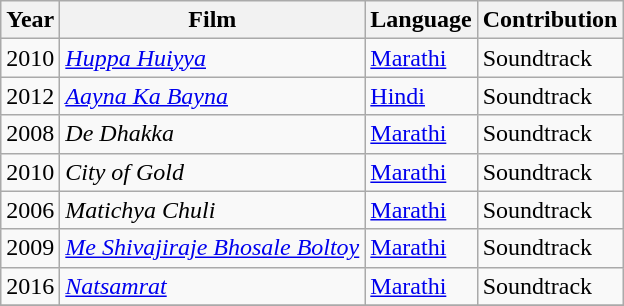<table class="wikitable sortable">
<tr>
<th>Year</th>
<th>Film</th>
<th>Language</th>
<th>Contribution</th>
</tr>
<tr>
<td>2010</td>
<td><em><a href='#'>Huppa Huiyya</a></em></td>
<td><a href='#'>Marathi</a></td>
<td>Soundtrack</td>
</tr>
<tr>
<td>2012</td>
<td><em><a href='#'>Aayna Ka Bayna</a></em></td>
<td><a href='#'>Hindi</a></td>
<td>Soundtrack</td>
</tr>
<tr>
<td>2008</td>
<td><em>De Dhakka</em></td>
<td><a href='#'>Marathi</a></td>
<td>Soundtrack</td>
</tr>
<tr>
<td>2010</td>
<td><em>City of Gold</em></td>
<td><a href='#'>Marathi</a></td>
<td>Soundtrack</td>
</tr>
<tr>
<td>2006</td>
<td><em>Matichya Chuli</em></td>
<td><a href='#'>Marathi</a></td>
<td>Soundtrack</td>
</tr>
<tr>
<td>2009</td>
<td><em><a href='#'>Me Shivajiraje Bhosale Boltoy</a></em></td>
<td><a href='#'>Marathi</a></td>
<td>Soundtrack</td>
</tr>
<tr>
<td>2016</td>
<td><em><a href='#'>Natsamrat</a></em></td>
<td><a href='#'>Marathi</a></td>
<td>Soundtrack</td>
</tr>
<tr>
</tr>
</table>
